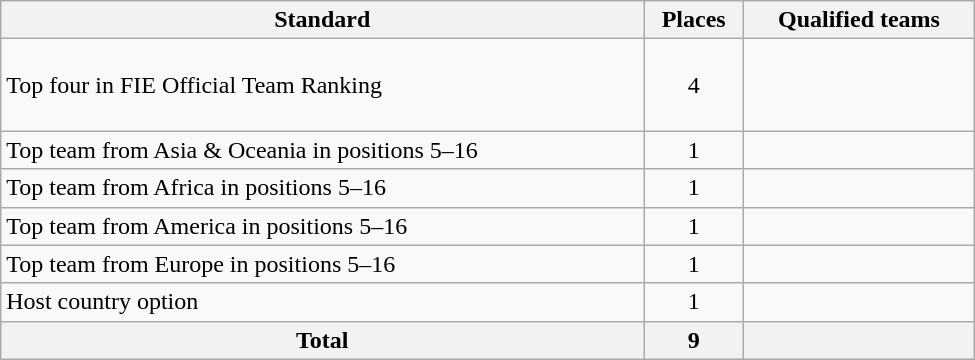<table class="wikitable" width=650>
<tr>
<th>Standard</th>
<th>Places</th>
<th>Qualified teams</th>
</tr>
<tr>
<td>Top four in FIE Official Team Ranking</td>
<td align=center>4</td>
<td><br><br><br></td>
</tr>
<tr>
<td>Top team from Asia & Oceania in positions 5–16</td>
<td align=center>1</td>
<td></td>
</tr>
<tr>
<td>Top team from Africa in positions 5–16</td>
<td align=center>1</td>
<td></td>
</tr>
<tr>
<td>Top team from America in positions 5–16</td>
<td align=center>1</td>
<td></td>
</tr>
<tr>
<td>Top team from Europe in positions 5–16</td>
<td align=center>1</td>
<td></td>
</tr>
<tr>
<td>Host country option</td>
<td align=center>1</td>
<td></td>
</tr>
<tr>
<th>Total</th>
<th>9</th>
<th></th>
</tr>
</table>
